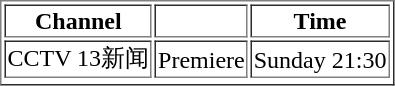<table border=1 cel>
<tr --------------------------------------->
<th>Channel</th>
<th></th>
<th>Time</th>
</tr>
<tr --------------------------------------->
<td>CCTV 13新闻</td>
<td>Premiere</td>
<td>Sunday 21:30</td>
</tr>
<tr --------------------------------------->
</tr>
</table>
